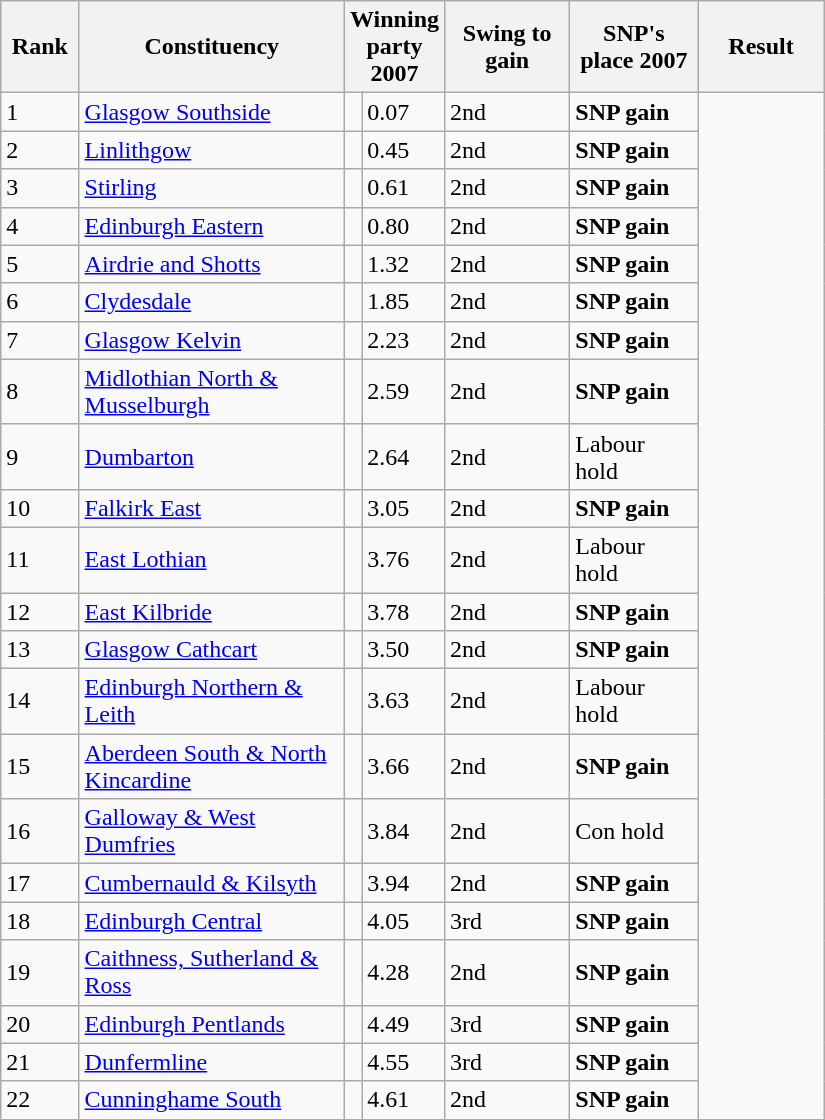<table class="wikitable" style="width:550px">
<tr>
<th style="width:50px;">Rank</th>
<th style="width:225px;">Constituency</th>
<th colspan="2" style="width:175px;">Winning party 2007</th>
<th style="width:100px;">Swing to gain</th>
<th style="width:100px;">SNP's place 2007</th>
<th style="width:100px;">Result</th>
</tr>
<tr>
<td>1</td>
<td><a href='#'>Glasgow Southside</a></td>
<td></td>
<td>0.07</td>
<td>2nd</td>
<td><strong>SNP gain</strong></td>
</tr>
<tr>
<td>2</td>
<td><a href='#'>Linlithgow</a></td>
<td></td>
<td>0.45</td>
<td>2nd</td>
<td><strong>SNP gain</strong></td>
</tr>
<tr>
<td>3</td>
<td><a href='#'>Stirling</a></td>
<td></td>
<td>0.61</td>
<td>2nd</td>
<td><strong>SNP gain</strong></td>
</tr>
<tr>
<td>4</td>
<td><a href='#'>Edinburgh Eastern</a></td>
<td></td>
<td>0.80</td>
<td>2nd</td>
<td><strong>SNP gain</strong></td>
</tr>
<tr>
<td>5</td>
<td><a href='#'>Airdrie and Shotts</a></td>
<td></td>
<td>1.32</td>
<td>2nd</td>
<td><strong>SNP gain</strong></td>
</tr>
<tr>
<td>6</td>
<td><a href='#'>Clydesdale</a></td>
<td></td>
<td>1.85</td>
<td>2nd</td>
<td><strong>SNP gain</strong></td>
</tr>
<tr>
<td>7</td>
<td><a href='#'>Glasgow Kelvin</a></td>
<td></td>
<td>2.23</td>
<td>2nd</td>
<td><strong>SNP gain</strong></td>
</tr>
<tr>
<td>8</td>
<td><a href='#'>Midlothian North & Musselburgh</a></td>
<td></td>
<td>2.59</td>
<td>2nd</td>
<td><strong>SNP gain</strong></td>
</tr>
<tr>
<td>9</td>
<td><a href='#'>Dumbarton</a></td>
<td></td>
<td>2.64</td>
<td>2nd</td>
<td>Labour hold</td>
</tr>
<tr>
<td>10</td>
<td><a href='#'>Falkirk East</a></td>
<td></td>
<td>3.05</td>
<td>2nd</td>
<td><strong>SNP gain</strong></td>
</tr>
<tr>
<td>11</td>
<td><a href='#'>East Lothian</a></td>
<td></td>
<td>3.76</td>
<td>2nd</td>
<td>Labour hold</td>
</tr>
<tr>
<td>12</td>
<td><a href='#'>East Kilbride</a></td>
<td></td>
<td>3.78</td>
<td>2nd</td>
<td><strong>SNP gain</strong></td>
</tr>
<tr>
<td>13</td>
<td><a href='#'>Glasgow Cathcart</a></td>
<td></td>
<td>3.50</td>
<td>2nd</td>
<td><strong>SNP gain</strong></td>
</tr>
<tr>
<td>14</td>
<td><a href='#'>Edinburgh Northern & Leith</a></td>
<td></td>
<td>3.63</td>
<td>2nd</td>
<td>Labour hold</td>
</tr>
<tr>
<td>15</td>
<td><a href='#'>Aberdeen South & North Kincardine</a></td>
<td></td>
<td>3.66</td>
<td>2nd</td>
<td><strong>SNP gain</strong></td>
</tr>
<tr>
<td>16</td>
<td><a href='#'>Galloway & West Dumfries</a></td>
<td></td>
<td>3.84</td>
<td>2nd</td>
<td>Con hold</td>
</tr>
<tr>
<td>17</td>
<td><a href='#'>Cumbernauld & Kilsyth</a></td>
<td></td>
<td>3.94</td>
<td>2nd</td>
<td><strong>SNP gain</strong></td>
</tr>
<tr>
<td>18</td>
<td><a href='#'>Edinburgh Central</a></td>
<td></td>
<td>4.05</td>
<td>3rd</td>
<td><strong>SNP gain</strong></td>
</tr>
<tr>
<td>19</td>
<td><a href='#'>Caithness, Sutherland & Ross</a></td>
<td></td>
<td>4.28</td>
<td>2nd</td>
<td><strong>SNP gain</strong></td>
</tr>
<tr>
<td>20</td>
<td><a href='#'>Edinburgh Pentlands</a></td>
<td></td>
<td>4.49</td>
<td>3rd</td>
<td><strong>SNP gain</strong></td>
</tr>
<tr>
<td>21</td>
<td><a href='#'>Dunfermline</a></td>
<td></td>
<td>4.55</td>
<td>3rd</td>
<td><strong>SNP gain</strong></td>
</tr>
<tr>
<td>22</td>
<td><a href='#'>Cunninghame South</a></td>
<td></td>
<td>4.61</td>
<td>2nd</td>
<td><strong>SNP gain</strong></td>
</tr>
</table>
